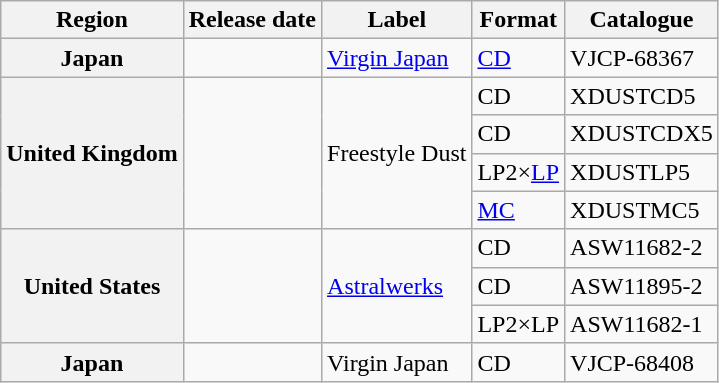<table class="wikitable plainrowheaders">
<tr>
<th>Region</th>
<th>Release date</th>
<th>Label</th>
<th>Format</th>
<th>Catalogue</th>
</tr>
<tr>
<th scope="row">Japan</th>
<td></td>
<td><a href='#'>Virgin Japan</a></td>
<td><a href='#'>CD</a></td>
<td>VJCP-68367</td>
</tr>
<tr>
<th scope="row" rowspan="4">United Kingdom</th>
<td rowspan="4"></td>
<td rowspan="4">Freestyle Dust</td>
<td>CD</td>
<td>XDUSTCD5</td>
</tr>
<tr>
<td>CD</td>
<td>XDUSTCDX5</td>
</tr>
<tr>
<td><span>LP</span>2×<a href='#'>LP</a></td>
<td>XDUSTLP5</td>
</tr>
<tr>
<td><a href='#'>MC</a></td>
<td>XDUSTMC5</td>
</tr>
<tr>
<th scope="row" rowspan="3">United States</th>
<td rowspan="3"></td>
<td rowspan="3"><a href='#'>Astralwerks</a></td>
<td>CD</td>
<td>ASW11682-2</td>
</tr>
<tr>
<td>CD</td>
<td>ASW11895-2</td>
</tr>
<tr>
<td><span>LP</span>2×LP</td>
<td>ASW11682-1</td>
</tr>
<tr>
<th scope="row">Japan</th>
<td></td>
<td>Virgin Japan</td>
<td>CD</td>
<td>VJCP-68408</td>
</tr>
</table>
